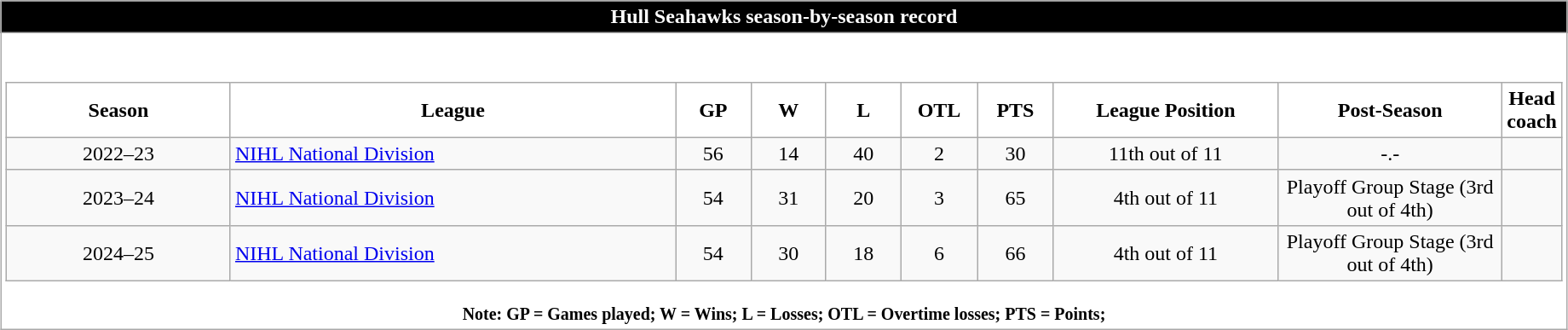<table class="wikitable" width=97% style="clear:both; margin:1.5em auto; text-align:center">
<tr>
<th colspan=11 style="background:#000000; color:white;">Hull Seahawks season-by-season record</th>
</tr>
<tr>
<td style="background: #FFFFFF; border: 0; text-align: center"><br><table class="wikitable sortable" width=100%>
<tr style="font-weight:bold; background-color:white;" |>
<td width="15%">Season</td>
<td width="30%">League</td>
<td width="5%">GP</td>
<td width="5%">W</td>
<td width="5%">L</td>
<td width="5%">OTL</td>
<td width="5%">PTS</td>
<td width="15%">League Position</td>
<td width="15%">Post-Season</td>
<td width="15%">Head coach</td>
</tr>
<tr align="center">
<td>2022–23</td>
<td align="left"><a href='#'>NIHL National Division</a></td>
<td>56</td>
<td>14</td>
<td>40</td>
<td>2</td>
<td>30</td>
<td>11th out of 11</td>
<td>-.-</td>
<td></td>
</tr>
<tr>
<td>2023–24</td>
<td align="left"><a href='#'>NIHL National Division</a></td>
<td>54</td>
<td>31</td>
<td>20</td>
<td>3</td>
<td>65</td>
<td>4th out of 11</td>
<td>Playoff Group Stage (3rd out of 4th)</td>
<td></td>
</tr>
<tr>
<td>2024–25</td>
<td align="left"><a href='#'>NIHL National Division</a></td>
<td>54</td>
<td>30</td>
<td>18</td>
<td>6</td>
<td>66</td>
<td>4th out of 11</td>
<td>Playoff Group Stage (3rd out of 4th)</td>
<td></td>
</tr>
</table>
<small><strong>Note: GP = Games played; W = Wins; L = Losses; OTL = Overtime losses; PTS = Points;</strong></small></td>
</tr>
</table>
